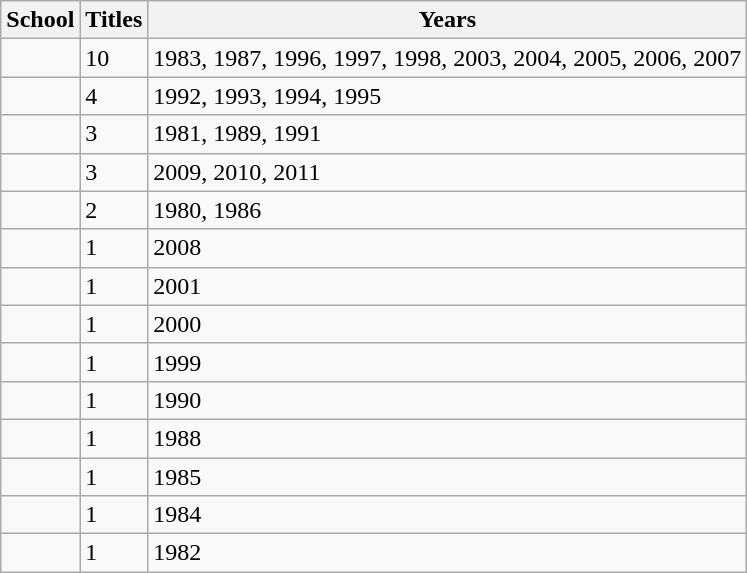<table class="wikitable sortable">
<tr>
<th>School</th>
<th>Titles</th>
<th>Years</th>
</tr>
<tr>
<td style=><em></em></td>
<td>10</td>
<td>1983, 1987, 1996, 1997, 1998, 2003, 2004, 2005, 2006, 2007</td>
</tr>
<tr>
<td style=><em></em></td>
<td>4</td>
<td>1992, 1993, 1994, 1995</td>
</tr>
<tr>
<td style=><em></em></td>
<td>3</td>
<td>1981, 1989, 1991</td>
</tr>
<tr>
<td style=><em></em></td>
<td>3</td>
<td>2009, 2010, 2011</td>
</tr>
<tr>
<td style=><em></em></td>
<td>2</td>
<td>1980, 1986</td>
</tr>
<tr>
<td style=><em></em></td>
<td>1</td>
<td>2008</td>
</tr>
<tr>
<td style=><em></em></td>
<td>1</td>
<td>2001</td>
</tr>
<tr>
<td style=><em></em></td>
<td>1</td>
<td>2000</td>
</tr>
<tr>
<td style=><em></em></td>
<td>1</td>
<td>1999</td>
</tr>
<tr>
<td style=><em></em></td>
<td>1</td>
<td>1990</td>
</tr>
<tr>
<td style=><em></em></td>
<td>1</td>
<td>1988</td>
</tr>
<tr>
<td style=><em></em></td>
<td>1</td>
<td>1985</td>
</tr>
<tr>
<td style=><em></em></td>
<td>1</td>
<td>1984</td>
</tr>
<tr>
<td style=><em></em></td>
<td>1</td>
<td>1982</td>
</tr>
</table>
